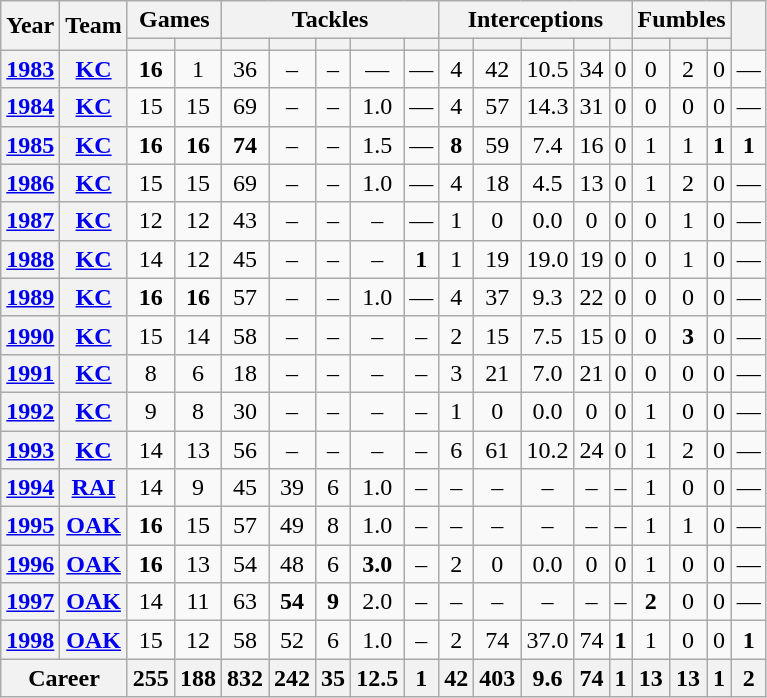<table class="wikitable" style="text-align:center;">
<tr>
<th rowspan="2">Year</th>
<th rowspan="2">Team</th>
<th colspan="2">Games</th>
<th colspan="5">Tackles</th>
<th colspan="5">Interceptions</th>
<th colspan="3">Fumbles</th>
<th rowspan="2"></th>
</tr>
<tr>
<th></th>
<th></th>
<th></th>
<th></th>
<th></th>
<th></th>
<th></th>
<th></th>
<th></th>
<th></th>
<th></th>
<th></th>
<th></th>
<th></th>
<th></th>
</tr>
<tr>
<th><a href='#'>1983</a></th>
<th><a href='#'>KC</a></th>
<td><strong>16</strong></td>
<td>1</td>
<td>36</td>
<td>–</td>
<td>–</td>
<td>—</td>
<td>—</td>
<td>4</td>
<td>42</td>
<td>10.5</td>
<td>34</td>
<td>0</td>
<td>0</td>
<td>2</td>
<td>0</td>
<td>—</td>
</tr>
<tr>
<th><a href='#'>1984</a></th>
<th><a href='#'>KC</a></th>
<td>15</td>
<td>15</td>
<td>69</td>
<td>–</td>
<td>–</td>
<td>1.0</td>
<td>—</td>
<td>4</td>
<td>57</td>
<td>14.3</td>
<td>31</td>
<td>0</td>
<td>0</td>
<td>0</td>
<td>0</td>
<td>—</td>
</tr>
<tr>
<th><a href='#'>1985</a></th>
<th><a href='#'>KC</a></th>
<td><strong>16</strong></td>
<td><strong>16</strong></td>
<td><strong>74</strong></td>
<td>–</td>
<td>–</td>
<td>1.5</td>
<td>—</td>
<td><strong>8</strong></td>
<td>59</td>
<td>7.4</td>
<td>16</td>
<td>0</td>
<td>1</td>
<td>1</td>
<td><strong>1</strong></td>
<td><strong>1</strong></td>
</tr>
<tr>
<th><a href='#'>1986</a></th>
<th><a href='#'>KC</a></th>
<td>15</td>
<td>15</td>
<td>69</td>
<td>–</td>
<td>–</td>
<td>1.0</td>
<td>—</td>
<td>4</td>
<td>18</td>
<td>4.5</td>
<td>13</td>
<td>0</td>
<td>1</td>
<td>2</td>
<td>0</td>
<td>—</td>
</tr>
<tr>
<th><a href='#'>1987</a></th>
<th><a href='#'>KC</a></th>
<td>12</td>
<td>12</td>
<td>43</td>
<td>–</td>
<td>–</td>
<td>–</td>
<td>—</td>
<td>1</td>
<td>0</td>
<td>0.0</td>
<td>0</td>
<td>0</td>
<td>0</td>
<td>1</td>
<td>0</td>
<td>—</td>
</tr>
<tr>
<th><a href='#'>1988</a></th>
<th><a href='#'>KC</a></th>
<td>14</td>
<td>12</td>
<td>45</td>
<td>–</td>
<td>–</td>
<td>–</td>
<td><strong>1</strong></td>
<td>1</td>
<td>19</td>
<td>19.0</td>
<td>19</td>
<td>0</td>
<td>0</td>
<td>1</td>
<td>0</td>
<td>—</td>
</tr>
<tr>
<th><a href='#'>1989</a></th>
<th><a href='#'>KC</a></th>
<td><strong>16</strong></td>
<td><strong>16</strong></td>
<td>57</td>
<td>–</td>
<td>–</td>
<td>1.0</td>
<td>—</td>
<td>4</td>
<td>37</td>
<td>9.3</td>
<td>22</td>
<td>0</td>
<td>0</td>
<td>0</td>
<td>0</td>
<td>—</td>
</tr>
<tr>
<th><a href='#'>1990</a></th>
<th><a href='#'>KC</a></th>
<td>15</td>
<td>14</td>
<td>58</td>
<td>–</td>
<td>–</td>
<td>–</td>
<td>–</td>
<td>2</td>
<td>15</td>
<td>7.5</td>
<td>15</td>
<td>0</td>
<td>0</td>
<td><strong>3</strong></td>
<td>0</td>
<td>—</td>
</tr>
<tr>
<th><a href='#'>1991</a></th>
<th><a href='#'>KC</a></th>
<td>8</td>
<td>6</td>
<td>18</td>
<td>–</td>
<td>–</td>
<td>–</td>
<td>–</td>
<td>3</td>
<td>21</td>
<td>7.0</td>
<td>21</td>
<td>0</td>
<td>0</td>
<td>0</td>
<td>0</td>
<td>—</td>
</tr>
<tr>
<th><a href='#'>1992</a></th>
<th><a href='#'>KC</a></th>
<td>9</td>
<td>8</td>
<td>30</td>
<td>–</td>
<td>–</td>
<td>–</td>
<td>–</td>
<td>1</td>
<td>0</td>
<td>0.0</td>
<td>0</td>
<td>0</td>
<td>1</td>
<td>0</td>
<td>0</td>
<td>—</td>
</tr>
<tr>
<th><a href='#'>1993</a></th>
<th><a href='#'>KC</a></th>
<td>14</td>
<td>13</td>
<td>56</td>
<td>–</td>
<td>–</td>
<td>–</td>
<td>–</td>
<td>6</td>
<td>61</td>
<td>10.2</td>
<td>24</td>
<td>0</td>
<td>1</td>
<td>2</td>
<td>0</td>
<td>—</td>
</tr>
<tr>
<th><a href='#'>1994</a></th>
<th><a href='#'>RAI</a></th>
<td>14</td>
<td>9</td>
<td>45</td>
<td>39</td>
<td>6</td>
<td>1.0</td>
<td>–</td>
<td>–</td>
<td>–</td>
<td>–</td>
<td>–</td>
<td>–</td>
<td>1</td>
<td>0</td>
<td>0</td>
<td>—</td>
</tr>
<tr>
<th><a href='#'>1995</a></th>
<th><a href='#'>OAK</a></th>
<td><strong>16</strong></td>
<td>15</td>
<td>57</td>
<td>49</td>
<td>8</td>
<td>1.0</td>
<td>–</td>
<td>–</td>
<td>–</td>
<td>–</td>
<td>–</td>
<td>–</td>
<td>1</td>
<td>1</td>
<td>0</td>
<td>—</td>
</tr>
<tr>
<th><a href='#'>1996</a></th>
<th><a href='#'>OAK</a></th>
<td><strong>16</strong></td>
<td>13</td>
<td>54</td>
<td>48</td>
<td>6</td>
<td><strong>3.0</strong></td>
<td>–</td>
<td>2</td>
<td>0</td>
<td>0.0</td>
<td>0</td>
<td>0</td>
<td>1</td>
<td>0</td>
<td>0</td>
<td>—</td>
</tr>
<tr>
<th><a href='#'>1997</a></th>
<th><a href='#'>OAK</a></th>
<td>14</td>
<td>11</td>
<td>63</td>
<td><strong>54</strong></td>
<td><strong>9</strong></td>
<td>2.0</td>
<td>–</td>
<td>–</td>
<td>–</td>
<td>–</td>
<td>–</td>
<td>–</td>
<td><strong>2</strong></td>
<td>0</td>
<td>0</td>
<td>—</td>
</tr>
<tr>
<th><a href='#'>1998</a></th>
<th><a href='#'>OAK</a></th>
<td>15</td>
<td>12</td>
<td>58</td>
<td>52</td>
<td>6</td>
<td>1.0</td>
<td>–</td>
<td>2</td>
<td>74</td>
<td>37.0</td>
<td>74</td>
<td><strong>1</strong></td>
<td>1</td>
<td>0</td>
<td>0</td>
<td><strong>1</strong></td>
</tr>
<tr>
<th colspan="2">Career</th>
<th>255</th>
<th>188</th>
<th>832</th>
<th>242</th>
<th>35</th>
<th>12.5</th>
<th>1</th>
<th>42</th>
<th>403</th>
<th>9.6</th>
<th>74</th>
<th>1</th>
<th>13</th>
<th>13</th>
<th>1</th>
<th>2</th>
</tr>
</table>
